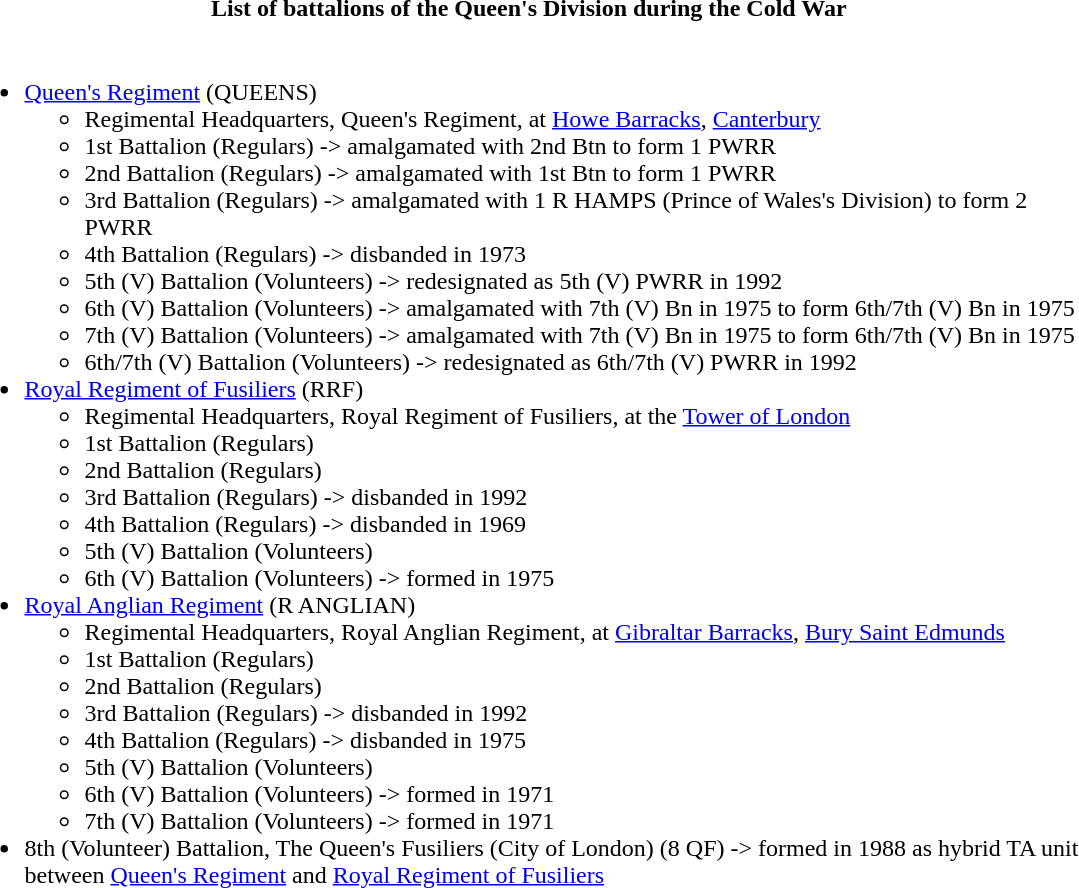<table class="toccolours collapsible collapsed" style="width:60%; background:transparent;">
<tr>
<th colspan=>List of battalions of the Queen's Division during the Cold War</th>
</tr>
<tr>
<td colspan="2"><br><ul><li><a href='#'>Queen's Regiment</a> (QUEENS)<ul><li>Regimental Headquarters, Queen's Regiment, at <a href='#'>Howe Barracks</a>, <a href='#'>Canterbury</a></li><li>1st Battalion (Regulars) -> amalgamated with 2nd Btn to form 1 PWRR</li><li>2nd Battalion (Regulars) -> amalgamated with 1st Btn to form 1 PWRR</li><li>3rd Battalion (Regulars) -> amalgamated with 1 R HAMPS (Prince of Wales's Division) to form 2 PWRR</li><li>4th Battalion (Regulars) -> disbanded in 1973</li><li>5th (V) Battalion (Volunteers) -> redesignated as 5th (V) PWRR in 1992</li><li>6th (V) Battalion (Volunteers) -> amalgamated with 7th (V) Bn in 1975 to form 6th/7th (V) Bn in 1975</li><li>7th (V) Battalion (Volunteers) -> amalgamated with 7th (V) Bn in 1975 to form 6th/7th (V) Bn in 1975</li><li>6th/7th (V) Battalion (Volunteers) -> redesignated as 6th/7th (V) PWRR in 1992</li></ul></li><li><a href='#'>Royal Regiment of Fusiliers</a> (RRF)<ul><li>Regimental Headquarters, Royal Regiment of Fusiliers, at the <a href='#'>Tower of London</a></li><li>1st Battalion (Regulars)</li><li>2nd Battalion (Regulars)</li><li>3rd Battalion (Regulars) -> disbanded in 1992</li><li>4th Battalion (Regulars) -> disbanded in 1969</li><li>5th (V) Battalion (Volunteers)</li><li>6th (V) Battalion (Volunteers) -> formed in 1975</li></ul></li><li><a href='#'>Royal Anglian Regiment</a> (R ANGLIAN)<ul><li>Regimental Headquarters, Royal Anglian Regiment, at <a href='#'>Gibraltar Barracks</a>, <a href='#'>Bury Saint Edmunds</a></li><li>1st Battalion (Regulars)</li><li>2nd Battalion (Regulars)</li><li>3rd Battalion (Regulars) -> disbanded in 1992</li><li>4th Battalion (Regulars) -> disbanded in 1975</li><li>5th (V) Battalion (Volunteers)</li><li>6th (V) Battalion (Volunteers) -> formed in 1971</li><li>7th (V) Battalion (Volunteers) -> formed in 1971</li></ul></li><li>8th (Volunteer) Battalion, The Queen's Fusiliers (City of London) (8 QF) -> formed in 1988 as hybrid TA unit between <a href='#'>Queen's Regiment</a> and <a href='#'>Royal Regiment of Fusiliers</a></li></ul></td>
</tr>
</table>
